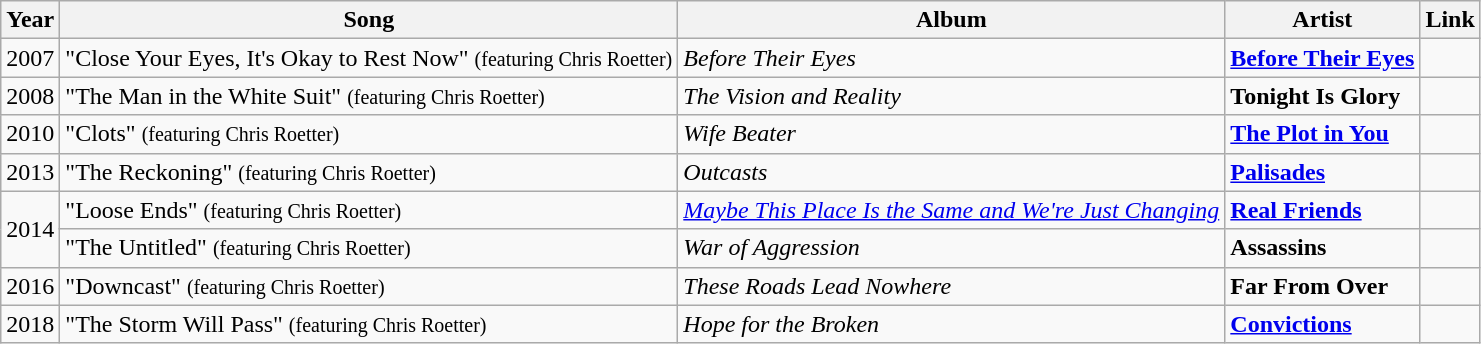<table class="wikitable">
<tr>
<th>Year</th>
<th>Song</th>
<th>Album</th>
<th>Artist</th>
<th>Link</th>
</tr>
<tr>
<td>2007</td>
<td>"Close Your Eyes, It's Okay to Rest Now" <small>(featuring Chris Roetter)</small></td>
<td><em>Before Their Eyes</em></td>
<td><strong><a href='#'>Before Their Eyes</a></strong></td>
<td></td>
</tr>
<tr>
<td>2008</td>
<td>"The Man in the White Suit" <small>(featuring Chris Roetter)</small></td>
<td><em>The Vision and Reality</em></td>
<td><strong>Tonight Is Glory</strong></td>
<td></td>
</tr>
<tr>
<td>2010</td>
<td>"Clots" <small>(featuring Chris Roetter)</small></td>
<td><em>Wife Beater</em></td>
<td><strong><a href='#'>The Plot in You</a></strong></td>
<td></td>
</tr>
<tr>
<td>2013</td>
<td>"The Reckoning" <small>(featuring Chris Roetter)</small></td>
<td><em>Outcasts</em></td>
<td><strong><a href='#'>Palisades</a></strong></td>
<td></td>
</tr>
<tr>
<td rowspan=2>2014</td>
<td>"Loose Ends" <small>(featuring Chris Roetter)</small></td>
<td><em><a href='#'>Maybe This Place Is the Same and We're Just Changing</a></em></td>
<td><strong><a href='#'>Real Friends</a></strong></td>
<td></td>
</tr>
<tr>
<td>"The Untitled" <small>(featuring Chris Roetter)</small></td>
<td><em>War of Aggression</em></td>
<td><strong>Assassins</strong></td>
<td></td>
</tr>
<tr>
<td>2016</td>
<td>"Downcast" <small>(featuring Chris Roetter)</small></td>
<td><em>These Roads Lead Nowhere</em></td>
<td><strong>Far From Over</strong></td>
<td></td>
</tr>
<tr>
<td>2018</td>
<td>"The Storm Will Pass" <small>(featuring Chris Roetter)</small></td>
<td><em>Hope for the Broken</em></td>
<td><strong><a href='#'>Convictions</a></strong></td>
<td></td>
</tr>
</table>
